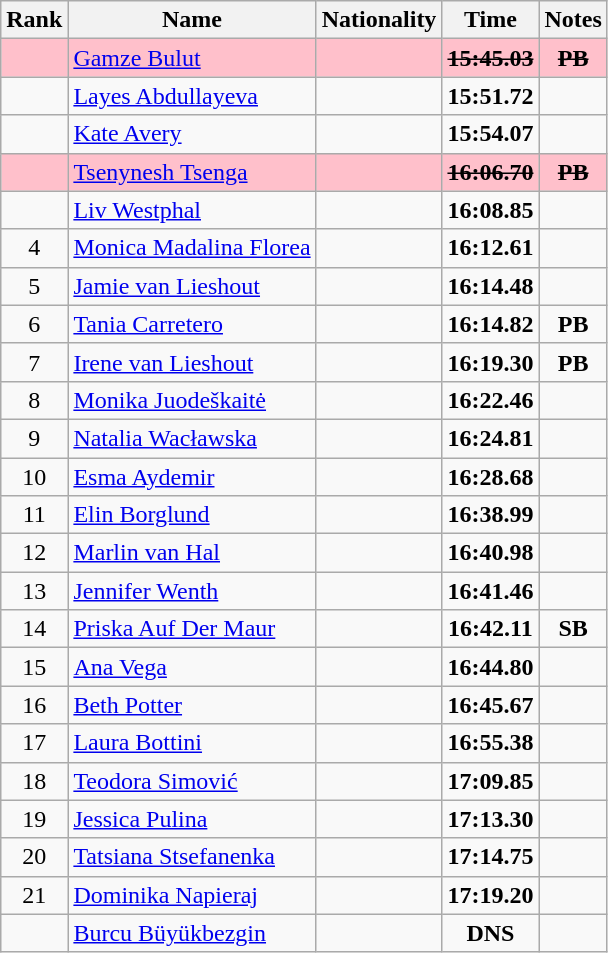<table class="wikitable sortable" style="text-align:center">
<tr>
<th>Rank</th>
<th>Name</th>
<th>Nationality</th>
<th>Time</th>
<th>Notes</th>
</tr>
<tr bgcolor=pink>
<td></td>
<td align=left><a href='#'>Gamze Bulut</a></td>
<td align=left></td>
<td><s><strong>15:45.03</strong></s></td>
<td><s><strong>PB</strong></s></td>
</tr>
<tr>
<td></td>
<td align=left><a href='#'>Layes Abdullayeva</a></td>
<td align=left></td>
<td><strong>15:51.72</strong></td>
<td></td>
</tr>
<tr>
<td></td>
<td align=left><a href='#'>Kate Avery</a></td>
<td align=left></td>
<td><strong>15:54.07</strong></td>
<td></td>
</tr>
<tr bgcolor=pink>
<td></td>
<td align=left><a href='#'>Tsenynesh Tsenga</a></td>
<td align=left></td>
<td><s><strong>16:06.70</strong></s></td>
<td><s><strong>PB</strong></s></td>
</tr>
<tr>
<td></td>
<td align=left><a href='#'>Liv Westphal</a></td>
<td align=left></td>
<td><strong>16:08.85</strong></td>
<td></td>
</tr>
<tr>
<td>4</td>
<td align=left><a href='#'>Monica Madalina Florea</a></td>
<td align=left></td>
<td><strong>16:12.61</strong></td>
<td></td>
</tr>
<tr>
<td>5</td>
<td align=left><a href='#'>Jamie van Lieshout</a></td>
<td align=left></td>
<td><strong>16:14.48</strong></td>
<td></td>
</tr>
<tr>
<td>6</td>
<td align=left><a href='#'>Tania Carretero</a></td>
<td align=left></td>
<td><strong>16:14.82</strong></td>
<td><strong>PB</strong></td>
</tr>
<tr>
<td>7</td>
<td align=left><a href='#'>Irene van Lieshout</a></td>
<td align=left></td>
<td><strong>16:19.30</strong></td>
<td><strong>PB</strong></td>
</tr>
<tr>
<td>8</td>
<td align=left><a href='#'>Monika Juodeškaitė</a></td>
<td align=left></td>
<td><strong>16:22.46</strong></td>
<td></td>
</tr>
<tr>
<td>9</td>
<td align=left><a href='#'>Natalia Wacławska</a></td>
<td align=left></td>
<td><strong>16:24.81</strong></td>
<td></td>
</tr>
<tr>
<td>10</td>
<td align=left><a href='#'>Esma Aydemir</a></td>
<td align=left></td>
<td><strong>16:28.68</strong></td>
<td></td>
</tr>
<tr>
<td>11</td>
<td align=left><a href='#'>Elin Borglund</a></td>
<td align=left></td>
<td><strong>16:38.99</strong></td>
<td></td>
</tr>
<tr>
<td>12</td>
<td align=left><a href='#'>Marlin van Hal</a></td>
<td align=left></td>
<td><strong>16:40.98</strong></td>
<td></td>
</tr>
<tr>
<td>13</td>
<td align=left><a href='#'>Jennifer Wenth</a></td>
<td align=left></td>
<td><strong>16:41.46</strong></td>
<td></td>
</tr>
<tr>
<td>14</td>
<td align=left><a href='#'>Priska Auf Der Maur</a></td>
<td align=left></td>
<td><strong>16:42.11</strong></td>
<td><strong>SB</strong></td>
</tr>
<tr>
<td>15</td>
<td align=left><a href='#'>Ana Vega</a></td>
<td align=left></td>
<td><strong>16:44.80</strong></td>
<td></td>
</tr>
<tr>
<td>16</td>
<td align=left><a href='#'>Beth Potter</a></td>
<td align=left></td>
<td><strong>16:45.67</strong></td>
<td></td>
</tr>
<tr>
<td>17</td>
<td align=left><a href='#'>Laura Bottini</a></td>
<td align=left></td>
<td><strong>16:55.38</strong></td>
<td></td>
</tr>
<tr>
<td>18</td>
<td align=left><a href='#'>Teodora Simović</a></td>
<td align=left></td>
<td><strong>17:09.85</strong></td>
<td></td>
</tr>
<tr>
<td>19</td>
<td align=left><a href='#'>Jessica Pulina</a></td>
<td align=left></td>
<td><strong>17:13.30</strong></td>
<td></td>
</tr>
<tr>
<td>20</td>
<td align=left><a href='#'>Tatsiana Stsefanenka</a></td>
<td align=left></td>
<td><strong>17:14.75</strong></td>
<td></td>
</tr>
<tr>
<td>21</td>
<td align=left><a href='#'>Dominika Napieraj</a></td>
<td align=left></td>
<td><strong>17:19.20</strong></td>
<td></td>
</tr>
<tr>
<td></td>
<td align=left><a href='#'>Burcu Büyükbezgin</a></td>
<td align=left></td>
<td><strong>DNS</strong></td>
<td></td>
</tr>
</table>
